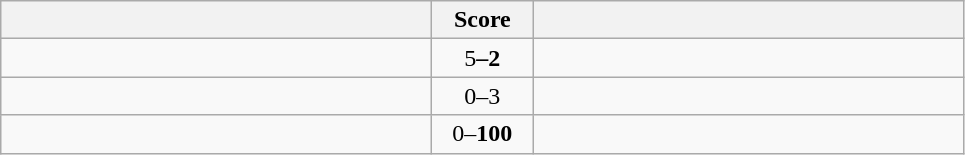<table class="wikitable" style="text-align: center;">
<tr>
<th width=280></th>
<th width=60>Score</th>
<th width=280></th>
</tr>
<tr>
<td align=left><strong></td>
<td></strong>5<strong>–2</td>
<td align=left></td>
</tr>
<tr>
<td align=left></td>
<td>0–</strong>3<strong></td>
<td align=left></strong></td>
</tr>
<tr>
<td align=left></td>
<td>0–<strong>100</strong></td>
<td align=left><strong></td>
</tr>
</table>
